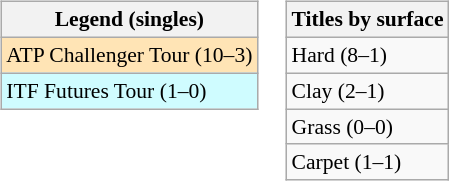<table>
<tr valign=top>
<td><br><table class=wikitable style=font-size:90%>
<tr>
<th>Legend (singles)</th>
</tr>
<tr bgcolor=moccasin>
<td>ATP Challenger Tour (10–3)</td>
</tr>
<tr bgcolor=#cffcff>
<td>ITF Futures Tour (1–0)</td>
</tr>
</table>
</td>
<td><br><table class=wikitable style=font-size:90%>
<tr>
<th>Titles by surface</th>
</tr>
<tr>
<td>Hard (8–1)</td>
</tr>
<tr>
<td>Clay (2–1)</td>
</tr>
<tr>
<td>Grass (0–0)</td>
</tr>
<tr>
<td>Carpet (1–1)</td>
</tr>
</table>
</td>
</tr>
</table>
